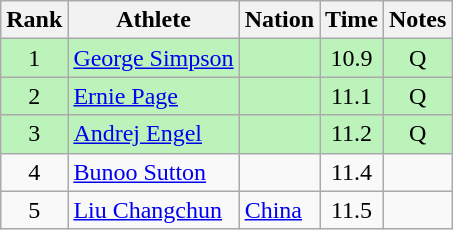<table class="wikitable sortable" style="text-align:center">
<tr>
<th>Rank</th>
<th>Athlete</th>
<th>Nation</th>
<th>Time</th>
<th>Notes</th>
</tr>
<tr bgcolor=bbf3bb>
<td>1</td>
<td align=left><a href='#'>George Simpson</a></td>
<td align=left></td>
<td>10.9</td>
<td>Q</td>
</tr>
<tr bgcolor=bbf3bb>
<td>2</td>
<td align=left><a href='#'>Ernie Page</a></td>
<td align=left></td>
<td>11.1</td>
<td>Q</td>
</tr>
<tr bgcolor=bbf3bb>
<td>3</td>
<td align=left><a href='#'>Andrej Engel</a></td>
<td align=left></td>
<td>11.2</td>
<td>Q</td>
</tr>
<tr>
<td>4</td>
<td align=left><a href='#'>Bunoo Sutton</a></td>
<td align=left></td>
<td>11.4</td>
<td></td>
</tr>
<tr>
<td>5</td>
<td align=left><a href='#'>Liu Changchun</a></td>
<td align=left> <a href='#'>China</a></td>
<td>11.5</td>
<td></td>
</tr>
</table>
